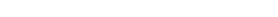<table style="width:22%; text-align:center;">
<tr style="color:white;">
<td style="background:"><strong>15</strong></td>
<td style="background:"><strong>3</strong></td>
<td style="background:"><strong>8</strong></td>
</tr>
</table>
